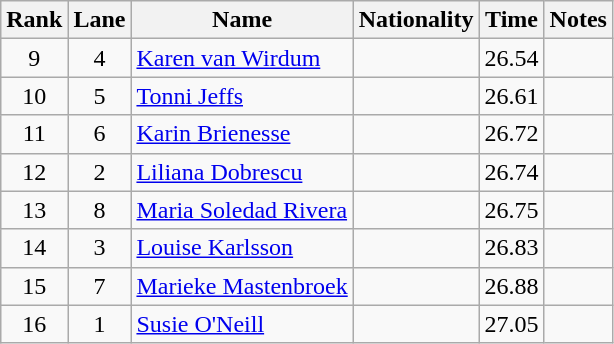<table class="wikitable sortable" style="text-align:center">
<tr>
<th>Rank</th>
<th>Lane</th>
<th>Name</th>
<th>Nationality</th>
<th>Time</th>
<th>Notes</th>
</tr>
<tr>
<td>9</td>
<td>4</td>
<td align=left><a href='#'>Karen van Wirdum</a></td>
<td align=left></td>
<td>26.54</td>
<td></td>
</tr>
<tr>
<td>10</td>
<td>5</td>
<td align=left><a href='#'>Tonni Jeffs</a></td>
<td align=left></td>
<td>26.61</td>
<td></td>
</tr>
<tr>
<td>11</td>
<td>6</td>
<td align=left><a href='#'>Karin Brienesse</a></td>
<td align=left></td>
<td>26.72</td>
<td></td>
</tr>
<tr>
<td>12</td>
<td>2</td>
<td align=left><a href='#'>Liliana Dobrescu</a></td>
<td align=left></td>
<td>26.74</td>
<td></td>
</tr>
<tr>
<td>13</td>
<td>8</td>
<td align=left><a href='#'>Maria Soledad Rivera</a></td>
<td align=left></td>
<td>26.75</td>
<td></td>
</tr>
<tr>
<td>14</td>
<td>3</td>
<td align=left><a href='#'>Louise Karlsson</a></td>
<td align=left></td>
<td>26.83</td>
<td></td>
</tr>
<tr>
<td>15</td>
<td>7</td>
<td align=left><a href='#'>Marieke Mastenbroek</a></td>
<td align=left></td>
<td>26.88</td>
<td></td>
</tr>
<tr>
<td>16</td>
<td>1</td>
<td align=left><a href='#'>Susie O'Neill</a></td>
<td align=left></td>
<td>27.05</td>
<td></td>
</tr>
</table>
